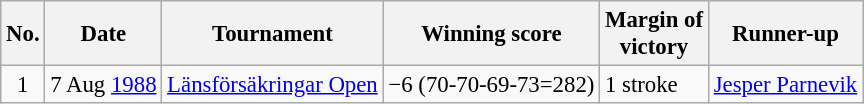<table class="wikitable" style="font-size:95%;">
<tr>
<th>No.</th>
<th>Date</th>
<th>Tournament</th>
<th>Winning score</th>
<th>Margin of<br>victory</th>
<th>Runner-up</th>
</tr>
<tr>
<td align=center>1</td>
<td align=right>7 Aug <a href='#'>1988</a></td>
<td><a href='#'>Länsförsäkringar Open</a></td>
<td>−6 (70-70-69-73=282)</td>
<td>1 stroke</td>
<td> <a href='#'>Jesper Parnevik</a></td>
</tr>
</table>
